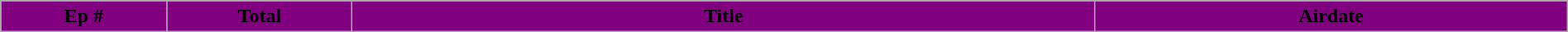<table class="wikitable plainrowheaders" style="width:100%;">
<tr>
<th style="background:purple; width:1%;"><span>Ep #</span></th>
<th style="background:purple; width:1%;"><span>Total</span></th>
<th style="background:purple; width:5%;"><span>Title</span></th>
<th style="background:purple; width:3%;"><span>Airdate</span><br>








</th>
</tr>
</table>
